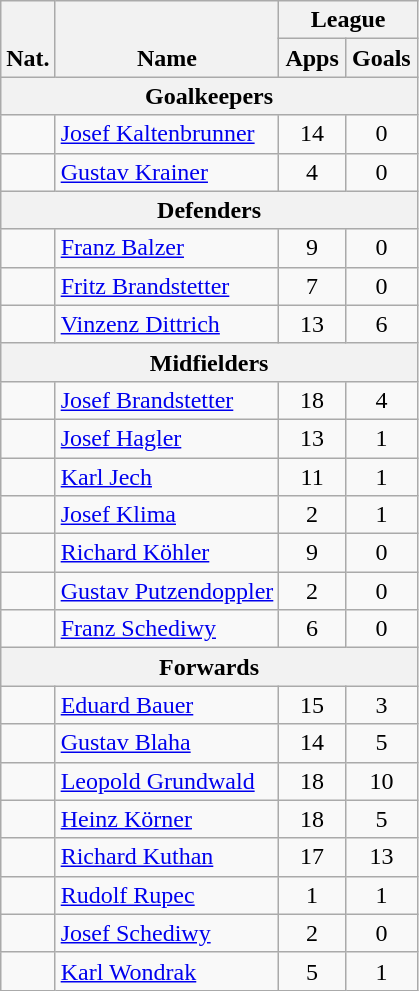<table class="wikitable" style="text-align:center">
<tr>
<th rowspan="2" valign="bottom">Nat.</th>
<th rowspan="2" valign="bottom">Name</th>
<th colspan="2" width="85">League</th>
</tr>
<tr>
<th>Apps</th>
<th>Goals</th>
</tr>
<tr>
<th colspan=13>Goalkeepers</th>
</tr>
<tr>
<td></td>
<td align="left"><a href='#'>Josef Kaltenbrunner</a></td>
<td>14</td>
<td>0</td>
</tr>
<tr>
<td></td>
<td align="left"><a href='#'>Gustav Krainer</a></td>
<td>4</td>
<td>0</td>
</tr>
<tr>
<th colspan=13>Defenders</th>
</tr>
<tr>
<td></td>
<td align="left"><a href='#'>Franz Balzer</a></td>
<td>9</td>
<td>0</td>
</tr>
<tr>
<td></td>
<td align="left"><a href='#'>Fritz Brandstetter</a></td>
<td>7</td>
<td>0</td>
</tr>
<tr>
<td></td>
<td align="left"><a href='#'>Vinzenz Dittrich</a></td>
<td>13</td>
<td>6</td>
</tr>
<tr>
<th colspan=13>Midfielders</th>
</tr>
<tr>
<td></td>
<td align="left"><a href='#'>Josef Brandstetter</a></td>
<td>18</td>
<td>4</td>
</tr>
<tr>
<td></td>
<td align="left"><a href='#'>Josef Hagler</a></td>
<td>13</td>
<td>1</td>
</tr>
<tr>
<td></td>
<td align="left"><a href='#'>Karl Jech</a></td>
<td>11</td>
<td>1</td>
</tr>
<tr>
<td></td>
<td align="left"><a href='#'>Josef Klima</a></td>
<td>2</td>
<td>1</td>
</tr>
<tr>
<td></td>
<td align="left"><a href='#'>Richard Köhler</a></td>
<td>9</td>
<td>0</td>
</tr>
<tr>
<td></td>
<td align="left"><a href='#'>Gustav Putzendoppler</a></td>
<td>2</td>
<td>0</td>
</tr>
<tr>
<td></td>
<td align="left"><a href='#'>Franz Schediwy</a></td>
<td>6</td>
<td>0</td>
</tr>
<tr>
<th colspan=13>Forwards</th>
</tr>
<tr>
<td></td>
<td align="left"><a href='#'>Eduard Bauer</a></td>
<td>15</td>
<td>3</td>
</tr>
<tr>
<td></td>
<td align="left"><a href='#'>Gustav Blaha</a></td>
<td>14</td>
<td>5</td>
</tr>
<tr>
<td></td>
<td align="left"><a href='#'>Leopold Grundwald</a></td>
<td>18</td>
<td>10</td>
</tr>
<tr>
<td></td>
<td align="left"><a href='#'>Heinz Körner</a></td>
<td>18</td>
<td>5</td>
</tr>
<tr>
<td></td>
<td align="left"><a href='#'>Richard Kuthan</a></td>
<td>17</td>
<td>13</td>
</tr>
<tr>
<td></td>
<td align="left"><a href='#'>Rudolf Rupec</a></td>
<td>1</td>
<td>1</td>
</tr>
<tr>
<td></td>
<td align="left"><a href='#'>Josef Schediwy</a></td>
<td>2</td>
<td>0</td>
</tr>
<tr>
<td></td>
<td align="left"><a href='#'>Karl Wondrak</a></td>
<td>5</td>
<td>1</td>
</tr>
</table>
